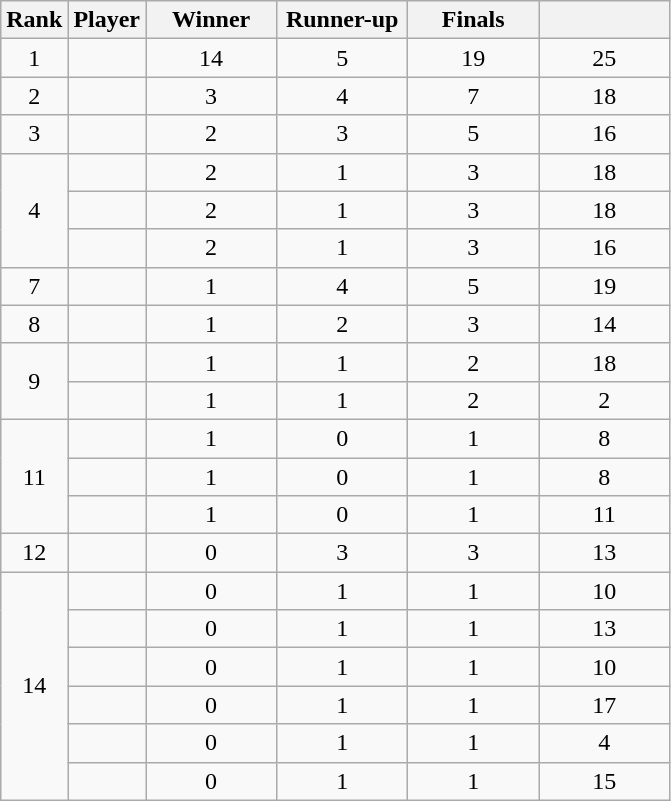<table class="wikitable sortable nowrap" style="font-size:100%; text-align: center;">
<tr>
<th>Rank</th>
<th>Player</th>
<th width="80">Winner</th>
<th width="80">Runner-up</th>
<th width="80">Finals</th>
<th width="80"></th>
</tr>
<tr>
<td>1</td>
<td align="left"></td>
<td>14</td>
<td>5</td>
<td>19</td>
<td>25</td>
</tr>
<tr>
<td>2</td>
<td align="left"></td>
<td>3</td>
<td>4</td>
<td>7</td>
<td>18</td>
</tr>
<tr>
<td>3</td>
<td align="left"></td>
<td>2</td>
<td>3</td>
<td>5</td>
<td>16</td>
</tr>
<tr>
<td rowspan="3">4</td>
<td align="left"></td>
<td>2</td>
<td>1</td>
<td>3</td>
<td>18</td>
</tr>
<tr>
<td align="left"></td>
<td>2</td>
<td>1</td>
<td>3</td>
<td>18</td>
</tr>
<tr>
<td align="left"></td>
<td>2</td>
<td>1</td>
<td>3</td>
<td>16</td>
</tr>
<tr>
<td>7</td>
<td align="left"></td>
<td>1</td>
<td>4</td>
<td>5</td>
<td>19</td>
</tr>
<tr>
<td>8</td>
<td align="left"></td>
<td>1</td>
<td>2</td>
<td>3</td>
<td>14</td>
</tr>
<tr>
<td rowspan=2>9</td>
<td align="left"></td>
<td>1</td>
<td>1</td>
<td>2</td>
<td>18</td>
</tr>
<tr>
<td align="left"></td>
<td>1</td>
<td>1</td>
<td>2</td>
<td>2</td>
</tr>
<tr>
<td rowspan="3">11</td>
<td align="left"></td>
<td>1</td>
<td>0</td>
<td>1</td>
<td>8</td>
</tr>
<tr>
<td align="left"></td>
<td>1</td>
<td>0</td>
<td>1</td>
<td>8</td>
</tr>
<tr>
<td align="left"></td>
<td>1</td>
<td>0</td>
<td>1</td>
<td>11</td>
</tr>
<tr>
<td>12</td>
<td align="left"></td>
<td>0</td>
<td>3</td>
<td>3</td>
<td>13</td>
</tr>
<tr>
<td rowspan="6">14</td>
<td align="left"></td>
<td>0</td>
<td>1</td>
<td>1</td>
<td>10</td>
</tr>
<tr>
<td align="left"></td>
<td>0</td>
<td>1</td>
<td>1</td>
<td>13</td>
</tr>
<tr>
<td align="left"></td>
<td>0</td>
<td>1</td>
<td>1</td>
<td>10</td>
</tr>
<tr>
<td align="left"></td>
<td>0</td>
<td>1</td>
<td>1</td>
<td>17</td>
</tr>
<tr>
<td align="left"></td>
<td>0</td>
<td>1</td>
<td>1</td>
<td>4</td>
</tr>
<tr>
<td align="left"></td>
<td>0</td>
<td>1</td>
<td>1</td>
<td>15</td>
</tr>
</table>
